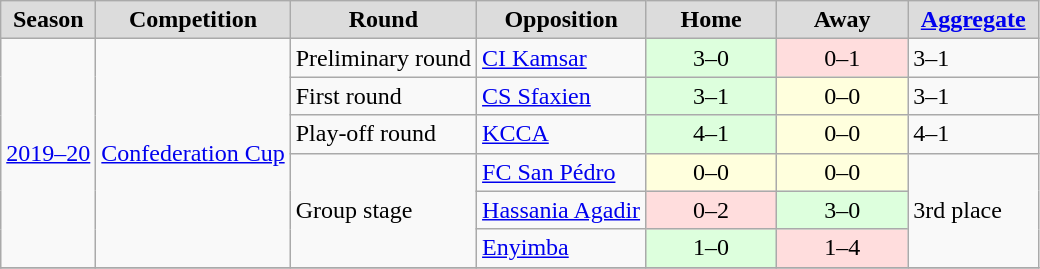<table class="sortable plainrowheaders wikitable">
<tr>
<th style="background:#DCDCDC">Season</th>
<th style="background:#DCDCDC">Competition</th>
<th style="background:#DCDCDC">Round</th>
<th style="background:#DCDCDC">Opposition</th>
<th width="80" style="background:#DCDCDC">Home</th>
<th width="80" style="background:#DCDCDC">Away</th>
<th width="80" style="background:#DCDCDC"><a href='#'>Aggregate</a></th>
</tr>
<tr>
<td rowspan="6"><a href='#'>2019–20</a></td>
<td rowspan="6"><a href='#'>Confederation Cup</a></td>
<td align=left>Preliminary round</td>
<td align=left> <a href='#'>CI Kamsar</a></td>
<td style="background:#dfd; text-align:center">3–0</td>
<td style="background:#fdd; text-align:center">0–1</td>
<td>3–1</td>
</tr>
<tr>
<td align=left>First round</td>
<td align=left> <a href='#'>CS Sfaxien</a></td>
<td style="background:#dfd; text-align:center">3–1</td>
<td style="background:#ffd; text-align:center">0–0</td>
<td>3–1</td>
</tr>
<tr>
<td align=left>Play-off round</td>
<td align=left> <a href='#'>KCCA</a></td>
<td style="background:#dfd; text-align:center">4–1</td>
<td style="background:#ffd; text-align:center">0–0</td>
<td>4–1</td>
</tr>
<tr>
<td rowspan="3">Group stage</td>
<td align=left> <a href='#'>FC San Pédro</a></td>
<td style="background:#ffd; text-align:center">0–0</td>
<td style="background:#ffd; text-align:center">0–0</td>
<td rowspan="3">3rd place</td>
</tr>
<tr>
<td align=left> <a href='#'>Hassania Agadir</a></td>
<td style="background:#fdd; text-align:center">0–2</td>
<td style="background:#dfd; text-align:center">3–0</td>
</tr>
<tr>
<td align=left> <a href='#'>Enyimba</a></td>
<td style="background:#dfd; text-align:center">1–0</td>
<td style="background:#fdd; text-align:center">1–4</td>
</tr>
<tr>
</tr>
</table>
